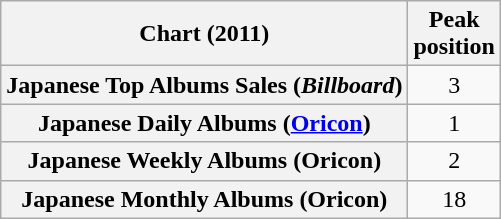<table class="wikitable sortable plainrowheaders" style="text-align:center">
<tr>
<th scope="col">Chart (2011)</th>
<th scope="col">Peak<br>position</th>
</tr>
<tr>
<th scope="row">Japanese Top Albums Sales (<em>Billboard</em>)</th>
<td>3</td>
</tr>
<tr>
<th scope="row">Japanese Daily Albums (<a href='#'>Oricon</a>)</th>
<td>1</td>
</tr>
<tr>
<th scope="row">Japanese Weekly Albums (Oricon)</th>
<td>2</td>
</tr>
<tr>
<th scope="row">Japanese Monthly Albums (Oricon)</th>
<td>18</td>
</tr>
</table>
